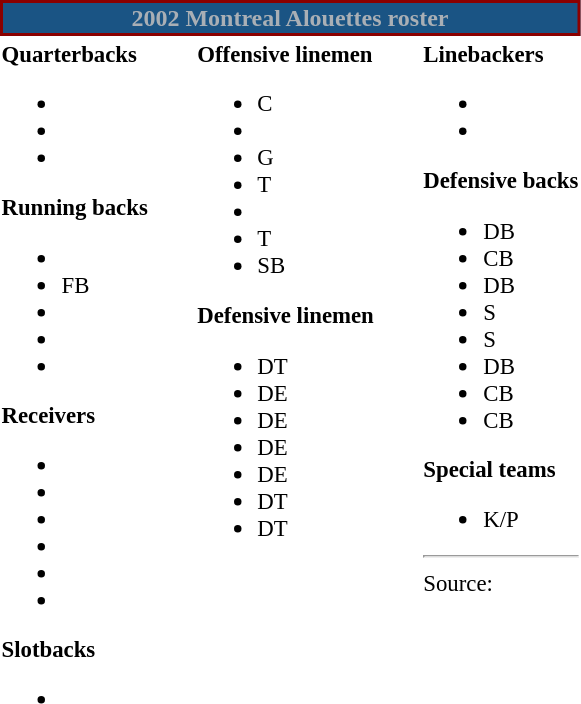<table class="toccolours" style="text-align: left;">
<tr>
<th colspan="7" style="background-color: #1A5484; color:#A9AFB5; border:2px solid darkred; text-align: center">2002 Montreal Alouettes roster</th>
</tr>
<tr>
<td style="font-size: 95%;" valign="top"><strong>Quarterbacks</strong><br><ul><li></li><li></li><li></li></ul><strong>Running backs</strong><ul><li></li><li> FB</li><li></li><li></li><li></li></ul><strong>Receivers</strong><ul><li></li><li></li><li></li><li></li><li></li><li></li></ul><strong>Slotbacks</strong><ul><li></li></ul></td>
<td style="width: 25px;"></td>
<td style="font-size: 95%;" valign="top"><strong>Offensive linemen</strong><br><ul><li> C</li><li></li><li> G</li><li> T</li><li></li><li> T</li><li> SB</li></ul><strong>Defensive linemen</strong><ul><li> DT</li><li> DE</li><li> DE</li><li> DE</li><li> DE</li><li> DT</li><li> DT</li></ul></td>
<td style="width: 25px;"></td>
<td style="font-size: 95%;" valign="top"><strong>Linebackers</strong><br><ul><li></li><li></li></ul><strong>Defensive backs</strong><ul><li> DB</li><li> CB</li><li> DB</li><li> S</li><li> S</li><li> DB</li><li> CB</li><li> CB</li></ul><strong>Special teams</strong><ul><li> K/P</li></ul><hr>
Source: </td>
</tr>
<tr>
</tr>
</table>
